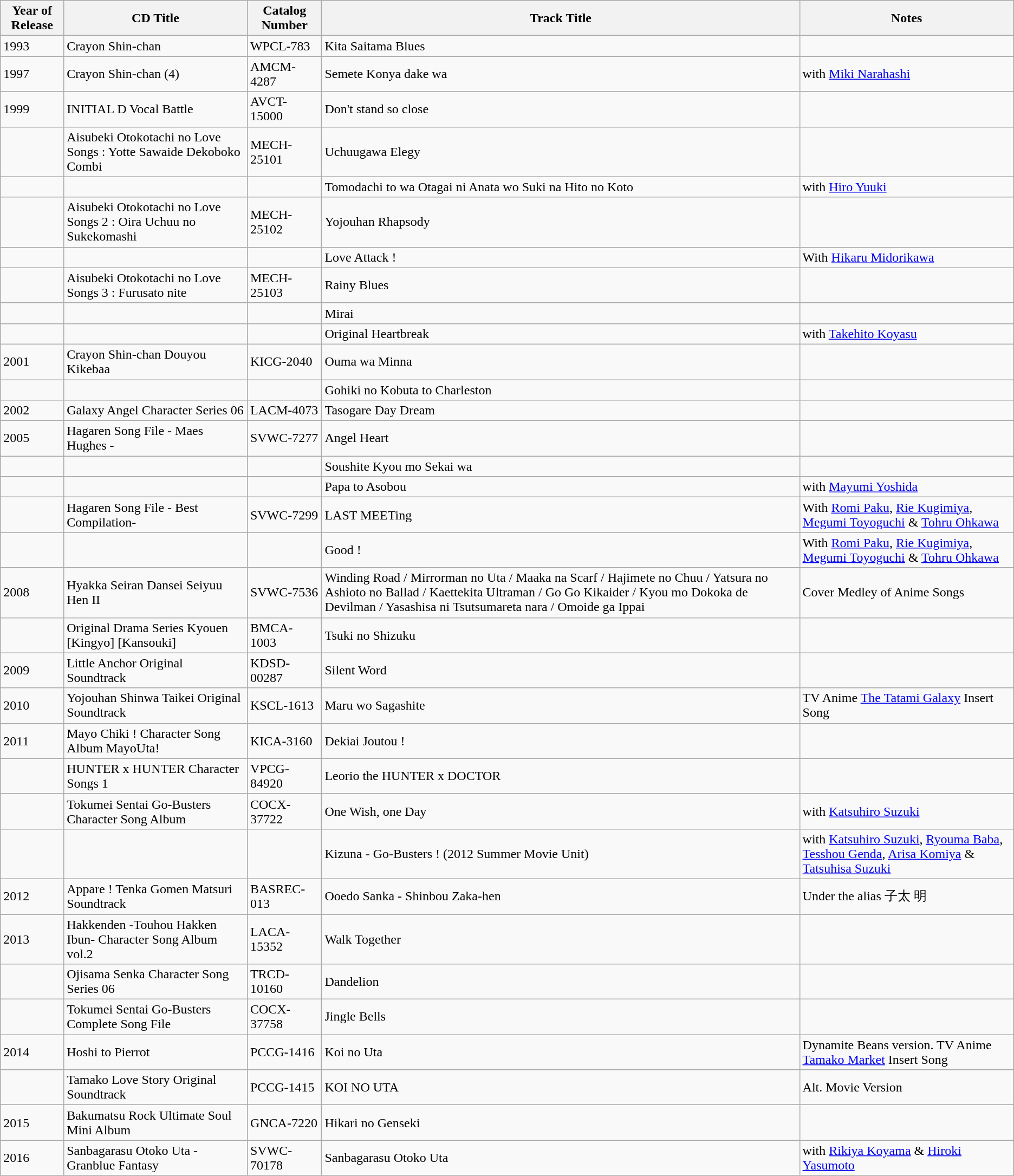<table class="wikitable">
<tr>
<th>Year of Release</th>
<th>CD Title</th>
<th>Catalog Number</th>
<th>Track Title</th>
<th>Notes</th>
</tr>
<tr>
<td>1993</td>
<td>Crayon Shin-chan</td>
<td>WPCL-783</td>
<td>Kita Saitama Blues</td>
<td></td>
</tr>
<tr>
<td>1997</td>
<td>Crayon Shin-chan (4)</td>
<td>AMCM-4287</td>
<td>Semete Konya dake wa</td>
<td>with <a href='#'>Miki Narahashi</a></td>
</tr>
<tr>
<td>1999</td>
<td>INITIAL D Vocal Battle</td>
<td>AVCT-15000</td>
<td>Don't stand so close</td>
<td></td>
</tr>
<tr>
<td></td>
<td>Aisubeki Otokotachi no Love Songs : Yotte Sawaide Dekoboko Combi</td>
<td>MECH-25101</td>
<td>Uchuugawa Elegy</td>
<td></td>
</tr>
<tr>
<td></td>
<td></td>
<td></td>
<td>Tomodachi to wa Otagai ni Anata wo Suki na Hito no Koto</td>
<td>with <a href='#'>Hiro Yuuki</a></td>
</tr>
<tr>
<td></td>
<td>Aisubeki Otokotachi no Love Songs 2 : Oira Uchuu no Sukekomashi</td>
<td>MECH-25102</td>
<td>Yojouhan Rhapsody</td>
<td></td>
</tr>
<tr>
<td></td>
<td></td>
<td></td>
<td>Love Attack !</td>
<td>With <a href='#'>Hikaru Midorikawa</a></td>
</tr>
<tr>
<td></td>
<td>Aisubeki Otokotachi no Love Songs 3 : Furusato nite</td>
<td>MECH-25103</td>
<td>Rainy Blues</td>
<td></td>
</tr>
<tr>
<td></td>
<td></td>
<td></td>
<td>Mirai</td>
<td></td>
</tr>
<tr>
<td></td>
<td></td>
<td></td>
<td>Original Heartbreak</td>
<td>with <a href='#'>Takehito Koyasu</a></td>
</tr>
<tr>
<td>2001</td>
<td>Crayon Shin-chan Douyou Kikebaa</td>
<td>KICG-2040</td>
<td>Ouma wa Minna</td>
<td></td>
</tr>
<tr>
<td></td>
<td></td>
<td></td>
<td>Gohiki no Kobuta to Charleston</td>
<td></td>
</tr>
<tr>
<td>2002</td>
<td>Galaxy Angel Character Series 06</td>
<td>LACM-4073</td>
<td>Tasogare Day Dream</td>
<td></td>
</tr>
<tr>
<td>2005</td>
<td>Hagaren Song File - Maes Hughes -</td>
<td>SVWC-7277</td>
<td>Angel Heart</td>
<td></td>
</tr>
<tr>
<td></td>
<td></td>
<td></td>
<td>Soushite Kyou mo Sekai wa</td>
<td></td>
</tr>
<tr>
<td></td>
<td></td>
<td></td>
<td>Papa to Asobou</td>
<td>with <a href='#'>Mayumi Yoshida</a></td>
</tr>
<tr>
<td></td>
<td>Hagaren Song File - Best Compilation-</td>
<td>SVWC-7299</td>
<td>LAST MEETing</td>
<td>With <a href='#'>Romi Paku</a>, <a href='#'>Rie Kugimiya</a>, <a href='#'>Megumi Toyoguchi</a> & <a href='#'>Tohru Ohkawa</a></td>
</tr>
<tr>
<td></td>
<td></td>
<td></td>
<td>Good !</td>
<td>With <a href='#'>Romi Paku</a>, <a href='#'>Rie Kugimiya</a>, <a href='#'>Megumi Toyoguchi</a> & <a href='#'>Tohru Ohkawa</a></td>
</tr>
<tr>
<td>2008</td>
<td>Hyakka Seiran Dansei Seiyuu Hen II</td>
<td>SVWC-7536</td>
<td>Winding Road / Mirrorman no Uta / Maaka na Scarf / Hajimete no Chuu / Yatsura no Ashioto no Ballad / Kaettekita Ultraman / Go Go Kikaider / Kyou mo Dokoka de Devilman / Yasashisa ni Tsutsumareta nara / Omoide ga Ippai</td>
<td>Cover Medley of Anime Songs</td>
</tr>
<tr>
<td></td>
<td>Original Drama Series Kyouen [Kingyo] [Kansouki]</td>
<td>BMCA-1003</td>
<td>Tsuki no Shizuku</td>
<td></td>
</tr>
<tr>
<td>2009</td>
<td>Little Anchor Original Soundtrack</td>
<td>KDSD-00287</td>
<td>Silent Word</td>
<td></td>
</tr>
<tr>
<td>2010</td>
<td>Yojouhan Shinwa Taikei Original Soundtrack</td>
<td>KSCL-1613</td>
<td>Maru wo Sagashite</td>
<td>TV Anime <a href='#'>The Tatami Galaxy</a> Insert Song</td>
</tr>
<tr>
<td>2011</td>
<td>Mayo Chiki ! Character Song Album MayoUta!</td>
<td>KICA-3160</td>
<td>Dekiai Joutou !</td>
<td></td>
</tr>
<tr>
<td></td>
<td>HUNTER x HUNTER Character Songs 1</td>
<td>VPCG-84920</td>
<td>Leorio the HUNTER x DOCTOR</td>
<td></td>
</tr>
<tr>
<td></td>
<td>Tokumei Sentai Go-Busters Character Song Album</td>
<td>COCX-37722</td>
<td>One Wish, one Day</td>
<td>with <a href='#'>Katsuhiro Suzuki</a></td>
</tr>
<tr>
<td></td>
<td></td>
<td></td>
<td>Kizuna - Go-Busters ! (2012 Summer Movie Unit)</td>
<td>with <a href='#'>Katsuhiro Suzuki</a>, <a href='#'>Ryouma Baba</a>, <a href='#'>Tesshou Genda</a>, <a href='#'>Arisa Komiya</a> & <a href='#'>Tatsuhisa Suzuki</a></td>
</tr>
<tr>
<td>2012</td>
<td>Appare ! Tenka Gomen Matsuri Soundtrack</td>
<td>BASREC-013</td>
<td>Ooedo Sanka - Shinbou Zaka-hen</td>
<td>Under the alias 子太 明</td>
</tr>
<tr>
<td>2013</td>
<td>Hakkenden -Touhou Hakken Ibun- Character Song Album vol.2</td>
<td>LACA-15352</td>
<td>Walk Together</td>
<td></td>
</tr>
<tr>
<td></td>
<td>Ojisama Senka Character Song Series 06</td>
<td>TRCD-10160</td>
<td>Dandelion</td>
<td></td>
</tr>
<tr>
<td></td>
<td>Tokumei Sentai Go-Busters Complete Song File</td>
<td>COCX-37758</td>
<td>Jingle Bells</td>
<td></td>
</tr>
<tr>
<td>2014</td>
<td>Hoshi to Pierrot</td>
<td>PCCG-1416</td>
<td>Koi no Uta</td>
<td>Dynamite Beans version. TV Anime <a href='#'>Tamako Market</a> Insert Song</td>
</tr>
<tr>
<td></td>
<td>Tamako Love Story Original Soundtrack</td>
<td>PCCG-1415</td>
<td>KOI NO UTA</td>
<td>Alt. Movie Version</td>
</tr>
<tr>
<td>2015</td>
<td>Bakumatsu Rock Ultimate Soul Mini Album</td>
<td>GNCA-7220</td>
<td>Hikari no Genseki</td>
<td></td>
</tr>
<tr>
<td>2016</td>
<td>Sanbagarasu Otoko Uta - Granblue Fantasy</td>
<td>SVWC-70178</td>
<td>Sanbagarasu Otoko Uta</td>
<td>with <a href='#'>Rikiya Koyama</a> & <a href='#'>Hiroki Yasumoto</a></td>
</tr>
</table>
